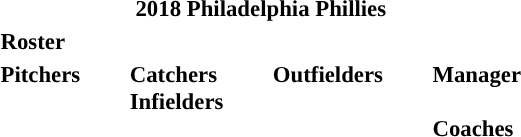<table class="toccolours" style="font-size: 95%;">
<tr>
<th colspan="10" style=>2018 Philadelphia Phillies</th>
</tr>
<tr>
<td colspan="7"><strong>Roster</strong></td>
</tr>
<tr>
<td valign="top"><strong>Pitchers</strong><br>

























</td>
<td style="width:25px;"></td>
<td valign="top"><strong>Catchers</strong><br>


<strong>Infielders</strong>










</td>
<td style="width:25px;"></td>
<td valign="top"><strong>Outfielders</strong><br>





</td>
<td style="width:25px;"></td>
<td valign="top"><strong>Manager</strong><br><br><strong>Coaches</strong>
 
 
 
 
 
 
 
 
 
 </td>
</tr>
</table>
